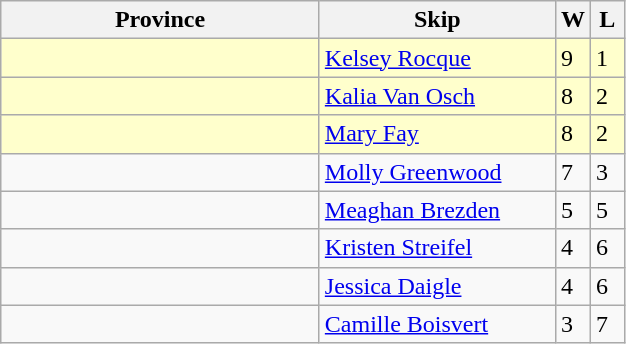<table class="wikitable">
<tr>
<th width=205>Province</th>
<th width=150>Skip</th>
<th width=15>W</th>
<th width=15>L</th>
</tr>
<tr bgcolor=#ffffcc>
<td></td>
<td><a href='#'>Kelsey Rocque</a></td>
<td>9</td>
<td>1</td>
</tr>
<tr bgcolor=#ffffcc>
<td></td>
<td><a href='#'>Kalia Van Osch</a></td>
<td>8</td>
<td>2</td>
</tr>
<tr bgcolor=#ffffcc>
<td></td>
<td><a href='#'>Mary Fay</a></td>
<td>8</td>
<td>2</td>
</tr>
<tr>
<td></td>
<td><a href='#'>Molly Greenwood</a></td>
<td>7</td>
<td>3</td>
</tr>
<tr>
<td></td>
<td><a href='#'>Meaghan Brezden</a></td>
<td>5</td>
<td>5</td>
</tr>
<tr>
<td></td>
<td><a href='#'>Kristen Streifel</a></td>
<td>4</td>
<td>6</td>
</tr>
<tr>
<td></td>
<td><a href='#'>Jessica Daigle</a></td>
<td>4</td>
<td>6</td>
</tr>
<tr>
<td></td>
<td><a href='#'>Camille Boisvert</a></td>
<td>3</td>
<td>7</td>
</tr>
</table>
